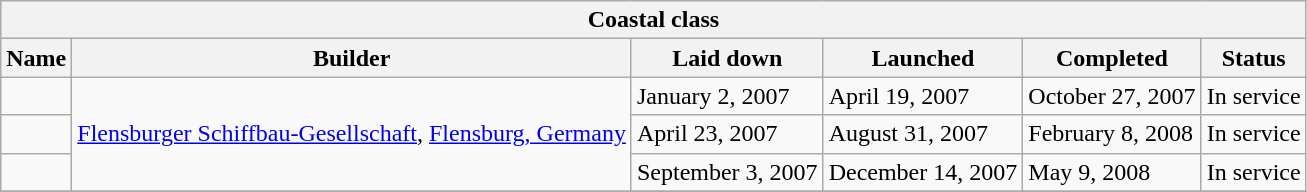<table border="1" class="wikitable collapsible">
<tr>
<th colspan=6>Coastal class</th>
</tr>
<tr>
<th>Name</th>
<th>Builder</th>
<th>Laid down</th>
<th>Launched</th>
<th>Completed</th>
<th>Status</th>
</tr>
<tr>
<td></td>
<td rowspan=3><a href='#'>Flensburger Schiffbau-Gesellschaft</a>, <a href='#'>Flensburg, Germany</a></td>
<td>January 2, 2007</td>
<td>April 19, 2007</td>
<td>October 27, 2007</td>
<td><span>In service</span></td>
</tr>
<tr>
<td></td>
<td>April 23, 2007</td>
<td>August 31, 2007</td>
<td>February 8, 2008</td>
<td><span>In service</span></td>
</tr>
<tr>
<td></td>
<td>September 3, 2007</td>
<td>December 14, 2007</td>
<td>May 9, 2008</td>
<td><span>In service</span></td>
</tr>
<tr>
</tr>
</table>
